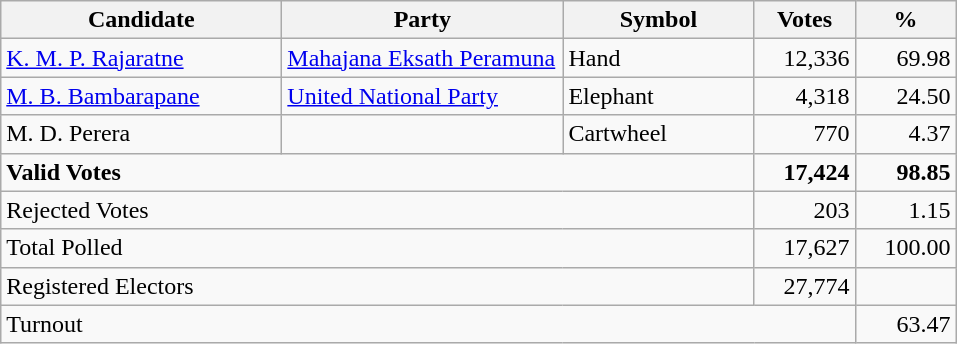<table class="wikitable" border="1" style="text-align:right;">
<tr>
<th align=left width="180">Candidate</th>
<th align=left width="180">Party</th>
<th align=left width="120">Symbol</th>
<th align=left width="60">Votes</th>
<th align=left width="60">%</th>
</tr>
<tr>
<td align=left><a href='#'>K. M. P. Rajaratne</a></td>
<td align=left><a href='#'>Mahajana Eksath Peramuna</a></td>
<td align=left>Hand</td>
<td align=right>12,336</td>
<td align=right>69.98</td>
</tr>
<tr>
<td align=left><a href='#'>M. B. Bambarapane</a></td>
<td align=left><a href='#'>United National Party</a></td>
<td align=left>Elephant</td>
<td align=right>4,318</td>
<td align=right>24.50</td>
</tr>
<tr>
<td align=left>M. D. Perera</td>
<td></td>
<td align=left>Cartwheel</td>
<td align=right>770</td>
<td align=right>4.37</td>
</tr>
<tr>
<td align=left colspan=3><strong>Valid Votes</strong></td>
<td align=right><strong>17,424</strong></td>
<td align=right><strong>98.85</strong></td>
</tr>
<tr>
<td align=left colspan=3>Rejected Votes</td>
<td align=right>203</td>
<td align=right>1.15</td>
</tr>
<tr>
<td align=left colspan=3>Total Polled</td>
<td align=right>17,627</td>
<td align=right>100.00</td>
</tr>
<tr>
<td align=left colspan=3>Registered Electors</td>
<td align=right>27,774</td>
<td></td>
</tr>
<tr>
<td align=left colspan=4>Turnout</td>
<td align=right>63.47</td>
</tr>
</table>
